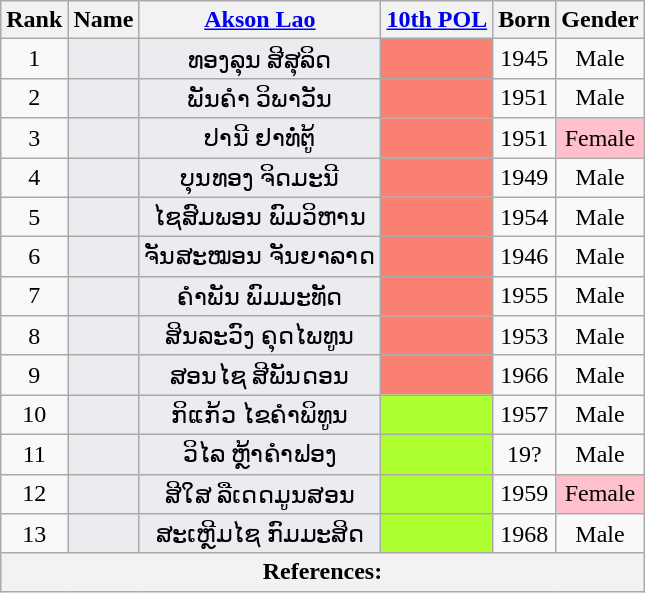<table class="wikitable sortable" style=text-align:center>
<tr>
<th>Rank</th>
<th>Name</th>
<th class="unsortable"><a href='#'>Akson Lao</a></th>
<th unsortable><a href='#'>10th POL</a></th>
<th>Born</th>
<th>Gender</th>
</tr>
<tr>
<td>1</td>
<td bgcolor = #EAECF0></td>
<td bgcolor = #EAECF0>ທອງລຸນ ສີສຸລິດ</td>
<td bgcolor = Salmon></td>
<td>1945</td>
<td>Male</td>
</tr>
<tr>
<td>2</td>
<td bgcolor = #EAECF0></td>
<td bgcolor = #EAECF0>ພັນຄໍາ ວິພາວັນ</td>
<td bgcolor = Salmon></td>
<td>1951</td>
<td>Male</td>
</tr>
<tr>
<td>3</td>
<td bgcolor = #EAECF0></td>
<td bgcolor = #EAECF0>ປານີ ຢາທໍ່ຕູ້</td>
<td bgcolor = Salmon></td>
<td>1951</td>
<td bgcolor = Pink>Female</td>
</tr>
<tr>
<td>4</td>
<td bgcolor = #EAECF0></td>
<td bgcolor = #EAECF0>ບຸນທອງ ຈິດມະນີ</td>
<td bgcolor = Salmon></td>
<td>1949</td>
<td>Male</td>
</tr>
<tr>
<td>5</td>
<td bgcolor = #EAECF0></td>
<td bgcolor = #EAECF0>ໄຊສົມພອນ ພົມວິຫານ</td>
<td bgcolor = Salmon></td>
<td>1954</td>
<td>Male</td>
</tr>
<tr>
<td>6</td>
<td bgcolor = #EAECF0></td>
<td bgcolor = #EAECF0>ຈັນສະໝອນ ຈັນຍາລາດ</td>
<td bgcolor = Salmon></td>
<td>1946</td>
<td>Male</td>
</tr>
<tr>
<td>7</td>
<td bgcolor = #EAECF0></td>
<td bgcolor = #EAECF0>ຄໍາພັນ ພົມມະທັດ</td>
<td bgcolor = Salmon></td>
<td>1955</td>
<td>Male</td>
</tr>
<tr>
<td>8</td>
<td bgcolor = #EAECF0></td>
<td bgcolor = #EAECF0>ສິນລະວົງ ຄຸດໄພທູນ</td>
<td bgcolor = Salmon></td>
<td>1953</td>
<td>Male</td>
</tr>
<tr>
<td>9</td>
<td bgcolor = #EAECF0></td>
<td bgcolor = #EAECF0>ສອນໄຊ ສີພັນດອນ</td>
<td bgcolor = Salmon></td>
<td>1966</td>
<td>Male</td>
</tr>
<tr>
<td>10</td>
<td bgcolor = #EAECF0></td>
<td bgcolor = #EAECF0>ກິແກ້ວ ໄຂຄໍາພິທູນ</td>
<td bgcolor = GreenYellow></td>
<td>1957</td>
<td>Male</td>
</tr>
<tr>
<td>11</td>
<td bgcolor = #EAECF0></td>
<td bgcolor = #EAECF0>ວິໄລ ຫຼ້າຄໍາຟອງ</td>
<td bgcolor = GreenYellow></td>
<td>19?</td>
<td>Male</td>
</tr>
<tr>
<td>12</td>
<td bgcolor = #EAECF0></td>
<td bgcolor = #EAECF0>ສີໃສ ລືເດດມູນສອນ</td>
<td bgcolor = GreenYellow></td>
<td>1959</td>
<td bgcolor = Pink>Female</td>
</tr>
<tr>
<td>13</td>
<td bgcolor = #EAECF0></td>
<td bgcolor = #EAECF0>ສະເຫຼີມໄຊ ກົມມະສິດ</td>
<td bgcolor = GreenYellow></td>
<td>1968</td>
<td>Male</td>
</tr>
<tr class=sortbottom>
<th colspan = "23" align = left><strong>References:</strong><br></th>
</tr>
</table>
